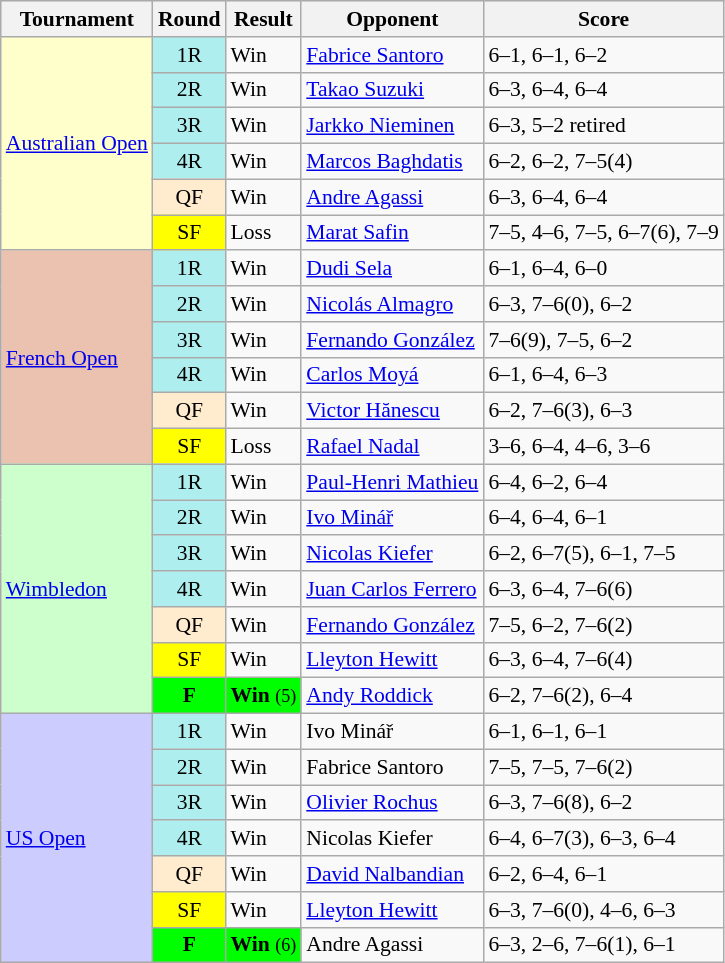<table class="wikitable" style="font-size:90%">
<tr style="background:#efefef;">
<th>Tournament</th>
<th>Round</th>
<th>Result</th>
<th>Opponent</th>
<th>Score</th>
</tr>
<tr>
<td rowspan="6" style="background:#ffc;"><a href='#'>Australian Open</a></td>
<td style="text-align:center; background:#afeeee;">1R</td>
<td>Win</td>
<td> <a href='#'>Fabrice Santoro</a></td>
<td>6–1, 6–1, 6–2</td>
</tr>
<tr>
<td style="text-align:center; background:#afeeee;">2R</td>
<td>Win</td>
<td> <a href='#'>Takao Suzuki</a></td>
<td>6–3, 6–4, 6–4</td>
</tr>
<tr>
<td style="text-align:center; background:#afeeee;">3R</td>
<td>Win</td>
<td> <a href='#'>Jarkko Nieminen</a></td>
<td>6–3, 5–2 retired</td>
</tr>
<tr>
<td style="text-align:center; background:#afeeee;">4R</td>
<td>Win</td>
<td> <a href='#'>Marcos Baghdatis</a></td>
<td>6–2, 6–2, 7–5(4)</td>
</tr>
<tr>
<td style="text-align:center; background:#ffebcd;">QF</td>
<td>Win</td>
<td> <a href='#'>Andre Agassi</a></td>
<td>6–3, 6–4, 6–4</td>
</tr>
<tr>
<td style="text-align:center; background:yellow;">SF</td>
<td>Loss</td>
<td> <a href='#'>Marat Safin</a></td>
<td>7–5, 4–6, 7–5, 6–7(6), 7–9</td>
</tr>
<tr>
<td rowspan="6" style="background:#ebc2af;"><a href='#'>French Open</a></td>
<td style="text-align:center; background:#afeeee;">1R</td>
<td>Win</td>
<td> <a href='#'>Dudi Sela</a></td>
<td>6–1, 6–4, 6–0</td>
</tr>
<tr>
<td style="text-align:center; background:#afeeee;">2R</td>
<td>Win</td>
<td> <a href='#'>Nicolás Almagro</a></td>
<td>6–3, 7–6(0), 6–2</td>
</tr>
<tr>
<td style="text-align:center; background:#afeeee;">3R</td>
<td>Win</td>
<td> <a href='#'>Fernando González</a></td>
<td>7–6(9), 7–5, 6–2</td>
</tr>
<tr>
<td style="text-align:center; background:#afeeee;">4R</td>
<td>Win</td>
<td> <a href='#'>Carlos Moyá</a></td>
<td>6–1, 6–4, 6–3</td>
</tr>
<tr>
<td style="text-align:center; background:#ffebcd;">QF</td>
<td>Win</td>
<td> <a href='#'>Victor Hănescu</a></td>
<td>6–2, 7–6(3), 6–3</td>
</tr>
<tr>
<td style="text-align:center; background:yellow;">SF</td>
<td>Loss</td>
<td> <a href='#'>Rafael Nadal</a></td>
<td>3–6, 6–4, 4–6, 3–6</td>
</tr>
<tr>
<td rowspan="7" style="background:#cfc;"><a href='#'>Wimbledon</a></td>
<td style="text-align:center; background:#afeeee;">1R</td>
<td>Win</td>
<td> <a href='#'>Paul-Henri Mathieu</a></td>
<td>6–4, 6–2, 6–4</td>
</tr>
<tr>
<td style="text-align:center; background:#afeeee;">2R</td>
<td>Win</td>
<td> <a href='#'>Ivo Minář</a></td>
<td>6–4, 6–4, 6–1</td>
</tr>
<tr>
<td style="text-align:center; background:#afeeee;">3R</td>
<td>Win</td>
<td> <a href='#'>Nicolas Kiefer</a></td>
<td>6–2, 6–7(5), 6–1, 7–5</td>
</tr>
<tr>
<td style="text-align:center; background:#afeeee;">4R</td>
<td>Win</td>
<td> <a href='#'>Juan Carlos Ferrero</a></td>
<td>6–3, 6–4, 7–6(6)</td>
</tr>
<tr>
<td style="text-align:center; background:#ffebcd;">QF</td>
<td>Win</td>
<td> <a href='#'>Fernando González</a></td>
<td>7–5, 6–2, 7–6(2)</td>
</tr>
<tr>
<td style="text-align:center; background:yellow;">SF</td>
<td>Win</td>
<td> <a href='#'>Lleyton Hewitt</a></td>
<td>6–3, 6–4, 7–6(4)</td>
</tr>
<tr>
<td style="text-align:center; background:#0f0;"><strong>F</strong></td>
<td style="background:#0f0;"><strong>Win</strong> <small>(5)</small></td>
<td> <a href='#'>Andy Roddick</a></td>
<td>6–2, 7–6(2), 6–4</td>
</tr>
<tr>
<td rowspan="7" style="background:#ccf;"><a href='#'>US Open</a></td>
<td style="text-align:center; background:#afeeee;">1R</td>
<td>Win</td>
<td> Ivo Minář</td>
<td>6–1, 6–1, 6–1</td>
</tr>
<tr>
<td style="text-align:center; background:#afeeee;">2R</td>
<td>Win</td>
<td> Fabrice Santoro</td>
<td>7–5, 7–5, 7–6(2)</td>
</tr>
<tr>
<td style="text-align:center; background:#afeeee;">3R</td>
<td>Win</td>
<td> <a href='#'>Olivier Rochus</a></td>
<td>6–3, 7–6(8), 6–2</td>
</tr>
<tr>
<td style="text-align:center; background:#afeeee;">4R</td>
<td>Win</td>
<td> Nicolas Kiefer</td>
<td>6–4, 6–7(3), 6–3, 6–4</td>
</tr>
<tr>
<td style="text-align:center; background:#ffebcd;">QF</td>
<td>Win</td>
<td> <a href='#'>David Nalbandian</a></td>
<td>6–2, 6–4, 6–1</td>
</tr>
<tr>
<td style="text-align:center; background:yellow;">SF</td>
<td>Win</td>
<td> <a href='#'>Lleyton Hewitt</a></td>
<td>6–3, 7–6(0), 4–6, 6–3</td>
</tr>
<tr>
<td style="text-align:center; background:#0f0;"><strong>F</strong></td>
<td style="background:#0f0;"><strong>Win</strong> <small>(6)</small></td>
<td> Andre Agassi</td>
<td>6–3, 2–6, 7–6(1), 6–1</td>
</tr>
</table>
